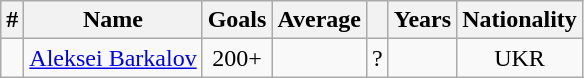<table class="wikitable sortable" style="text-align:center">
<tr>
<th>#</th>
<th>Name</th>
<th>Goals</th>
<th>Average</th>
<th></th>
<th>Years</th>
<th>Nationality</th>
</tr>
<tr>
<td></td>
<td align="left"><a href='#'>Aleksei Barkalov</a></td>
<td>200+</td>
<td></td>
<td>?</td>
<td></td>
<td>UKR</td>
</tr>
</table>
